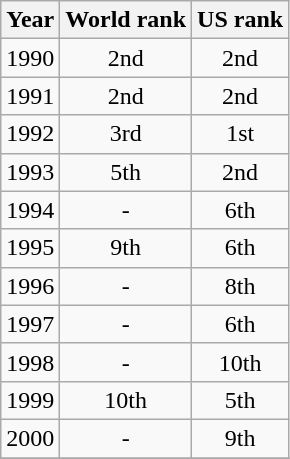<table class=wikitable>
<tr>
<th>Year</th>
<th>World rank</th>
<th>US rank</th>
</tr>
<tr>
<td>1990</td>
<td align="center">2nd</td>
<td align="center">2nd</td>
</tr>
<tr>
<td>1991</td>
<td align="center">2nd</td>
<td align="center">2nd</td>
</tr>
<tr>
<td>1992</td>
<td align="center">3rd</td>
<td align="center">1st</td>
</tr>
<tr>
<td>1993</td>
<td align="center">5th</td>
<td align="center">2nd</td>
</tr>
<tr>
<td>1994</td>
<td align="center">-</td>
<td align="center">6th</td>
</tr>
<tr>
<td>1995</td>
<td align="center">9th</td>
<td align="center">6th</td>
</tr>
<tr>
<td>1996</td>
<td align="center">-</td>
<td align="center">8th</td>
</tr>
<tr>
<td>1997</td>
<td align="center">-</td>
<td align="center">6th</td>
</tr>
<tr>
<td>1998</td>
<td align="center">-</td>
<td align="center">10th</td>
</tr>
<tr>
<td>1999</td>
<td align="center">10th</td>
<td align="center">5th</td>
</tr>
<tr>
<td>2000</td>
<td align="center">-</td>
<td align="center">9th</td>
</tr>
<tr>
</tr>
</table>
